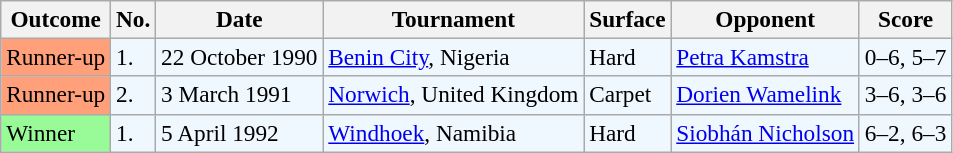<table class="sortable wikitable" style=font-size:97%>
<tr>
<th>Outcome</th>
<th>No.</th>
<th>Date</th>
<th>Tournament</th>
<th>Surface</th>
<th>Opponent</th>
<th>Score</th>
</tr>
<tr style="background:#f0f8ff;">
<td bgcolor="FFA07A">Runner-up</td>
<td>1.</td>
<td>22 October 1990</td>
<td><a href='#'>Benin City</a>, Nigeria</td>
<td>Hard</td>
<td> <a href='#'>Petra Kamstra</a></td>
<td>0–6, 5–7</td>
</tr>
<tr style="background:#f0f8ff;">
<td bgcolor="FFA07A">Runner-up</td>
<td>2.</td>
<td>3 March 1991</td>
<td><a href='#'>Norwich</a>, United Kingdom</td>
<td>Carpet</td>
<td> <a href='#'>Dorien Wamelink</a></td>
<td>3–6, 3–6</td>
</tr>
<tr style="background:#f0f8ff;">
<td style="background:#98fb98;">Winner</td>
<td>1.</td>
<td>5 April 1992</td>
<td><a href='#'>Windhoek</a>, Namibia</td>
<td>Hard</td>
<td> <a href='#'>Siobhán Nicholson</a></td>
<td>6–2, 6–3</td>
</tr>
</table>
